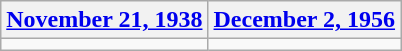<table class=wikitable>
<tr>
<th><a href='#'>November 21, 1938</a></th>
<th><a href='#'>December 2, 1956</a></th>
</tr>
<tr>
<td></td>
<td></td>
</tr>
</table>
